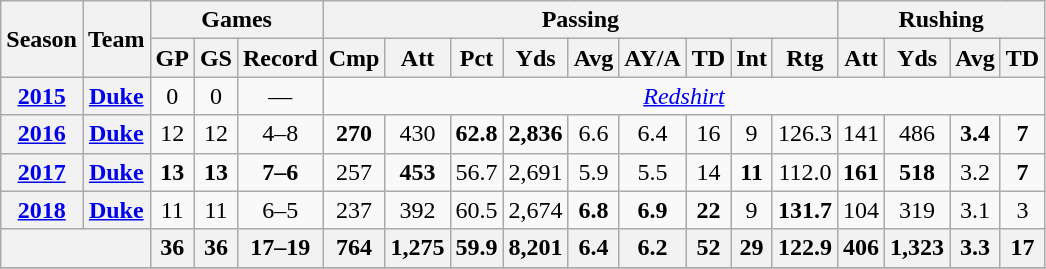<table class="wikitable" style="text-align:center;">
<tr>
<th rowspan="2">Season</th>
<th rowspan="2">Team</th>
<th colspan="3">Games</th>
<th colspan="9">Passing</th>
<th colspan="4">Rushing</th>
</tr>
<tr>
<th>GP</th>
<th>GS</th>
<th>Record</th>
<th>Cmp</th>
<th>Att</th>
<th>Pct</th>
<th>Yds</th>
<th>Avg</th>
<th>AY/A</th>
<th>TD</th>
<th>Int</th>
<th>Rtg</th>
<th>Att</th>
<th>Yds</th>
<th>Avg</th>
<th>TD</th>
</tr>
<tr>
<th><a href='#'>2015</a></th>
<th><a href='#'>Duke</a></th>
<td>0</td>
<td>0</td>
<td>—</td>
<td colspan="13"> <em><a href='#'>Redshirt</a></em></td>
</tr>
<tr>
<th><a href='#'>2016</a></th>
<th><a href='#'>Duke</a></th>
<td>12</td>
<td>12</td>
<td>4–8</td>
<td><strong>270</strong></td>
<td>430</td>
<td><strong>62.8</strong></td>
<td><strong>2,836</strong></td>
<td>6.6</td>
<td>6.4</td>
<td>16</td>
<td>9</td>
<td>126.3</td>
<td>141</td>
<td>486</td>
<td><strong>3.4</strong></td>
<td><strong>7</strong></td>
</tr>
<tr>
<th><a href='#'>2017</a></th>
<th><a href='#'>Duke</a></th>
<td><strong>13</strong></td>
<td><strong>13</strong></td>
<td><strong>7–6</strong></td>
<td>257</td>
<td><strong>453</strong></td>
<td>56.7</td>
<td>2,691</td>
<td>5.9</td>
<td>5.5</td>
<td>14</td>
<td><strong>11</strong></td>
<td>112.0</td>
<td><strong>161</strong></td>
<td><strong>518</strong></td>
<td>3.2</td>
<td><strong>7</strong></td>
</tr>
<tr>
<th><a href='#'>2018</a></th>
<th><a href='#'>Duke</a></th>
<td>11</td>
<td>11</td>
<td>6–5</td>
<td>237</td>
<td>392</td>
<td>60.5</td>
<td>2,674</td>
<td><strong>6.8</strong></td>
<td><strong>6.9</strong></td>
<td><strong>22</strong></td>
<td>9</td>
<td><strong>131.7</strong></td>
<td>104</td>
<td>319</td>
<td>3.1</td>
<td>3</td>
</tr>
<tr>
<th colspan="2"></th>
<th>36</th>
<th>36</th>
<th>17–19</th>
<th>764</th>
<th>1,275</th>
<th>59.9</th>
<th>8,201</th>
<th>6.4</th>
<th>6.2</th>
<th>52</th>
<th>29</th>
<th>122.9</th>
<th>406</th>
<th>1,323</th>
<th>3.3</th>
<th>17</th>
</tr>
<tr>
</tr>
</table>
